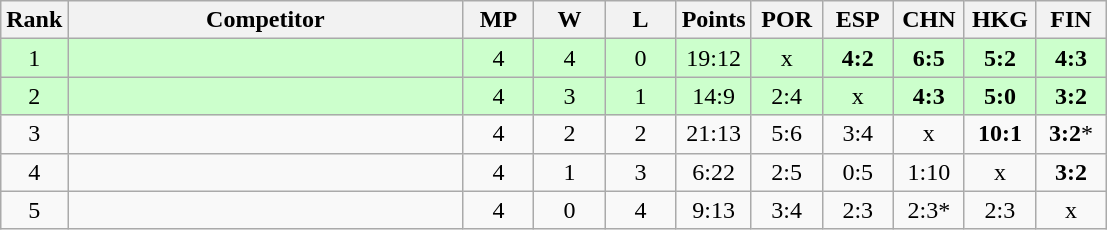<table class="wikitable" style="text-align:center">
<tr>
<th>Rank</th>
<th style="width:16em">Competitor</th>
<th style="width:2.5em">MP</th>
<th style="width:2.5em">W</th>
<th style="width:2.5em">L</th>
<th>Points</th>
<th style="width:2.5em">POR</th>
<th style="width:2.5em">ESP</th>
<th style="width:2.5em">CHN</th>
<th style="width:2.5em">HKG</th>
<th style="width:2.5em">FIN</th>
</tr>
<tr style="background:#cfc;">
<td>1</td>
<td style="text-align:left"></td>
<td>4</td>
<td>4</td>
<td>0</td>
<td>19:12</td>
<td>x</td>
<td><strong>4:2</strong></td>
<td><strong>6:5</strong></td>
<td><strong>5:2</strong></td>
<td><strong>4:3</strong></td>
</tr>
<tr style="background:#cfc;">
<td>2</td>
<td style="text-align:left"></td>
<td>4</td>
<td>3</td>
<td>1</td>
<td>14:9</td>
<td>2:4</td>
<td>x</td>
<td><strong>4:3</strong></td>
<td><strong>5:0</strong></td>
<td><strong>3:2</strong></td>
</tr>
<tr>
<td>3</td>
<td style="text-align:left"></td>
<td>4</td>
<td>2</td>
<td>2</td>
<td>21:13</td>
<td>5:6</td>
<td>3:4</td>
<td>x</td>
<td><strong>10:1</strong></td>
<td><strong>3:2</strong>*</td>
</tr>
<tr>
<td>4</td>
<td style="text-align:left"></td>
<td>4</td>
<td>1</td>
<td>3</td>
<td>6:22</td>
<td>2:5</td>
<td>0:5</td>
<td>1:10</td>
<td>x</td>
<td><strong>3:2</strong></td>
</tr>
<tr>
<td>5</td>
<td style="text-align:left"></td>
<td>4</td>
<td>0</td>
<td>4</td>
<td>9:13</td>
<td>3:4</td>
<td>2:3</td>
<td>2:3*</td>
<td>2:3</td>
<td>x</td>
</tr>
</table>
